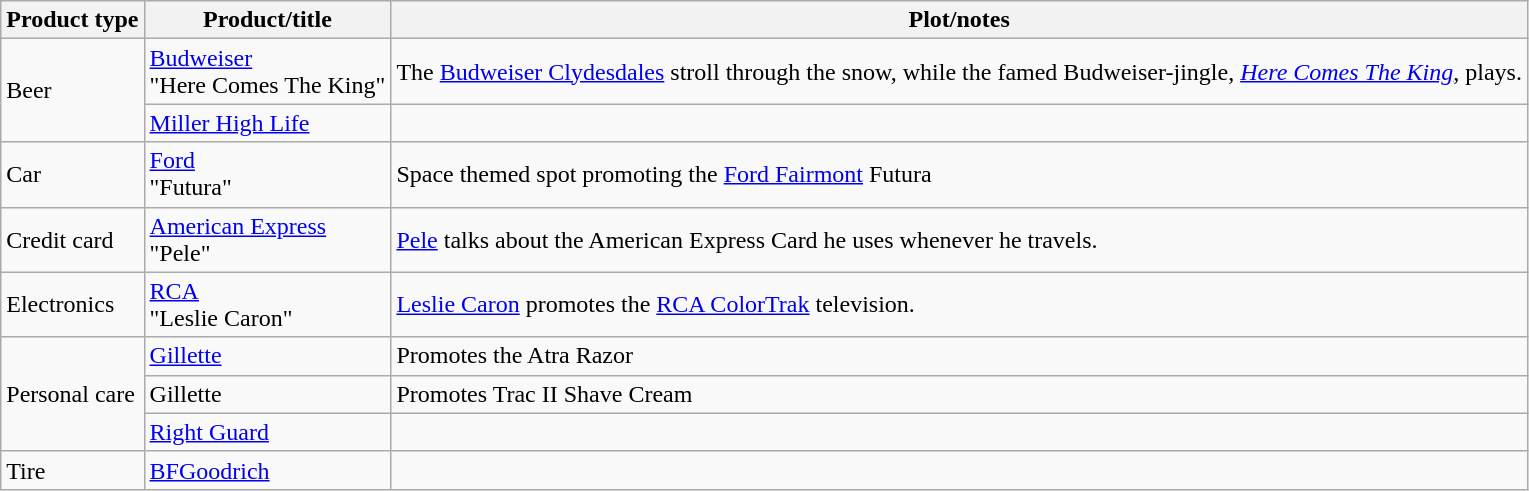<table class="wikitable">
<tr>
<th>Product type</th>
<th>Product/title</th>
<th>Plot/notes</th>
</tr>
<tr>
<td rowspan="2">Beer</td>
<td><a href='#'>Budweiser</a><br>"Here Comes The King"</td>
<td>The <a href='#'>Budweiser Clydesdales</a> stroll through the snow, while the famed Budweiser-jingle, <em><a href='#'>Here Comes The King</a></em>, plays.</td>
</tr>
<tr>
<td><a href='#'>Miller High Life</a></td>
<td></td>
</tr>
<tr>
<td>Car</td>
<td><a href='#'>Ford</a><br>"Futura"</td>
<td>Space themed spot promoting the <a href='#'>Ford Fairmont</a> Futura</td>
</tr>
<tr>
<td>Credit card</td>
<td><a href='#'>American Express</a><br>"Pele"</td>
<td><a href='#'>Pele</a> talks about the American Express Card he uses whenever he travels.</td>
</tr>
<tr>
<td>Electronics</td>
<td><a href='#'>RCA</a><br>"Leslie Caron"</td>
<td><a href='#'>Leslie Caron</a> promotes the <a href='#'>RCA ColorTrak</a> television.</td>
</tr>
<tr>
<td rowspan="3">Personal care</td>
<td><a href='#'>Gillette</a></td>
<td>Promotes the Atra Razor</td>
</tr>
<tr>
<td>Gillette</td>
<td>Promotes Trac II Shave Cream</td>
</tr>
<tr>
<td><a href='#'>Right Guard</a></td>
<td></td>
</tr>
<tr>
<td>Tire</td>
<td><a href='#'>BFGoodrich</a></td>
<td></td>
</tr>
</table>
